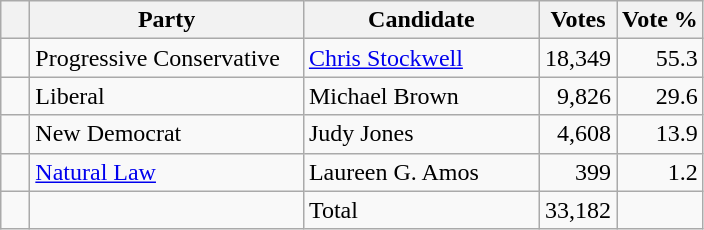<table class="wikitable">
<tr>
<th></th>
<th scope="col" width="175">Party</th>
<th scope="col" width="150">Candidate</th>
<th>Votes</th>
<th>Vote %</th>
</tr>
<tr>
<td>   </td>
<td>Progressive Conservative</td>
<td><a href='#'>Chris Stockwell</a></td>
<td align=right>18,349</td>
<td align=right>55.3</td>
</tr>
<tr>
<td>   </td>
<td>Liberal</td>
<td>Michael Brown</td>
<td align=right>9,826</td>
<td align=right>29.6</td>
</tr>
<tr>
<td>   </td>
<td>New Democrat</td>
<td>Judy Jones</td>
<td align=right>4,608</td>
<td align=right>13.9</td>
</tr>
<tr>
<td>   </td>
<td><a href='#'>Natural Law</a></td>
<td>Laureen G. Amos</td>
<td align=right>399</td>
<td align=right>1.2</td>
</tr>
<tr |>
<td></td>
<td></td>
<td>Total</td>
<td align=right>33,182</td>
<td></td>
</tr>
</table>
